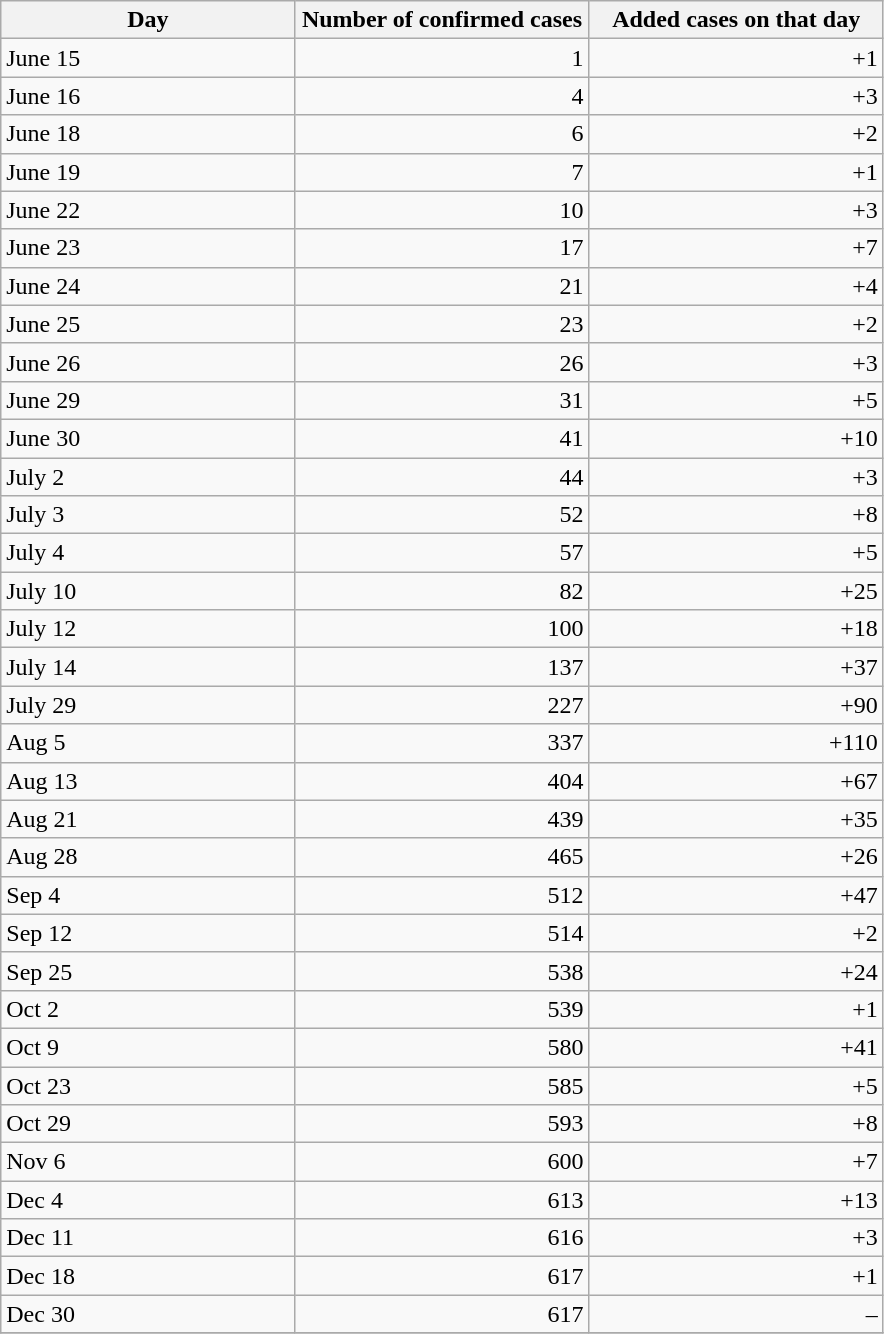<table class="wikitable">
<tr>
<th>Day</th>
<th>Number of confirmed cases</th>
<th>Added cases on that day</th>
</tr>
<tr>
<td width="33%">June 15</td>
<td style="text-align:right" width="33%">1</td>
<td style="text-align:right" width="33%">+1</td>
</tr>
<tr>
<td>June 16</td>
<td style="text-align:right">4</td>
<td style="text-align:right">+3</td>
</tr>
<tr>
<td>June 18</td>
<td style="text-align:right">6</td>
<td style="text-align:right">+2</td>
</tr>
<tr>
<td>June 19</td>
<td style="text-align:right">7</td>
<td style="text-align:right">+1</td>
</tr>
<tr>
<td>June 22</td>
<td style="text-align:right">10</td>
<td style="text-align:right">+3</td>
</tr>
<tr>
<td>June 23</td>
<td style="text-align:right">17</td>
<td style="text-align:right">+7</td>
</tr>
<tr>
<td>June 24</td>
<td style="text-align:right">21</td>
<td style="text-align:right">+4</td>
</tr>
<tr>
<td>June 25</td>
<td style="text-align:right">23</td>
<td style="text-align:right">+2</td>
</tr>
<tr>
<td>June 26</td>
<td style="text-align:right">26</td>
<td style="text-align:right">+3</td>
</tr>
<tr>
<td>June 29</td>
<td style="text-align:right">31</td>
<td style="text-align:right">+5</td>
</tr>
<tr>
<td>June 30</td>
<td style="text-align:right">41</td>
<td style="text-align:right">+10</td>
</tr>
<tr>
<td>July 2</td>
<td style="text-align:right">44</td>
<td style="text-align:right">+3</td>
</tr>
<tr>
<td>July 3</td>
<td style="text-align:right">52</td>
<td style="text-align:right">+8</td>
</tr>
<tr>
<td>July 4</td>
<td style="text-align:right">57</td>
<td style="text-align:right">+5</td>
</tr>
<tr>
<td>July 10</td>
<td style="text-align:right">82</td>
<td style="text-align:right">+25</td>
</tr>
<tr>
<td>July 12</td>
<td style="text-align:right">100</td>
<td style="text-align:right">+18</td>
</tr>
<tr>
<td>July 14</td>
<td style="text-align:right">137</td>
<td style="text-align:right">+37</td>
</tr>
<tr>
<td>July 29</td>
<td style="text-align:right">227</td>
<td style="text-align:right">+90</td>
</tr>
<tr>
<td>Aug 5</td>
<td style="text-align:right">337</td>
<td style="text-align:right">+110</td>
</tr>
<tr>
<td>Aug 13</td>
<td style="text-align:right">404</td>
<td style="text-align:right">+67</td>
</tr>
<tr>
<td>Aug 21</td>
<td style="text-align:right">439</td>
<td style="text-align:right">+35</td>
</tr>
<tr>
<td>Aug 28</td>
<td style="text-align:right">465</td>
<td style="text-align:right">+26</td>
</tr>
<tr>
<td>Sep 4</td>
<td style="text-align:right">512</td>
<td style="text-align:right">+47</td>
</tr>
<tr>
<td>Sep 12</td>
<td style="text-align:right">514</td>
<td style="text-align:right">+2</td>
</tr>
<tr>
<td>Sep 25</td>
<td style="text-align:right">538</td>
<td style="text-align:right">+24</td>
</tr>
<tr>
<td>Oct 2</td>
<td style="text-align:right">539</td>
<td style="text-align:right">+1</td>
</tr>
<tr>
<td>Oct 9</td>
<td style="text-align:right">580</td>
<td style="text-align:right">+41</td>
</tr>
<tr>
<td>Oct 23</td>
<td style="text-align:right">585</td>
<td style="text-align:right">+5</td>
</tr>
<tr>
<td>Oct 29</td>
<td style="text-align:right">593</td>
<td style="text-align:right">+8</td>
</tr>
<tr>
<td>Nov 6</td>
<td style="text-align:right">600</td>
<td style="text-align:right">+7</td>
</tr>
<tr>
<td>Dec 4</td>
<td style="text-align:right">613</td>
<td style="text-align:right">+13</td>
</tr>
<tr>
<td>Dec 11</td>
<td style="text-align:right">616</td>
<td style="text-align:right">+3</td>
</tr>
<tr>
<td>Dec 18</td>
<td style="text-align:right">617</td>
<td style="text-align:right">+1</td>
</tr>
<tr>
<td>Dec 30</td>
<td style="text-align:right">617</td>
<td style="text-align:right">–</td>
</tr>
<tr>
</tr>
</table>
